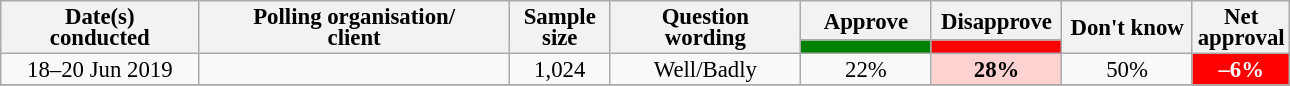<table class="wikitable collapsible sortable" style="text-align:center;font-size:95%;line-height:14px;">
<tr>
<th style="width:125px;" rowspan="2">Date(s)<br>conducted</th>
<th style="width:200px;" rowspan="2">Polling organisation/<br>client</th>
<th style="width:60px;" rowspan="2">Sample size</th>
<th style="width:120px;" rowspan="2">Question<br>wording</th>
<th class="unsortable" style="width:80px;">Approve</th>
<th class="unsortable" style="width:80px;">Disapprove</th>
<th class="unsortable" style="width:80px;" rowspan="2">Don't know</th>
<th class="unsortable" style="width:20px;" rowspan="2">Net approval</th>
</tr>
<tr>
<th class="unsortable" style="color:inherit;background:green;width:60px;"></th>
<th class="unsortable" style="color:inherit;background:red;width:60px;"></th>
</tr>
<tr>
<td>18–20 Jun 2019</td>
<td></td>
<td>1,024</td>
<td>Well/Badly</td>
<td>22%</td>
<td style="background:#FFD2D2"><strong>28%</strong></td>
<td>50%</td>
<td style="background:red;color:white;"><strong>–6%</strong></td>
</tr>
<tr>
</tr>
</table>
